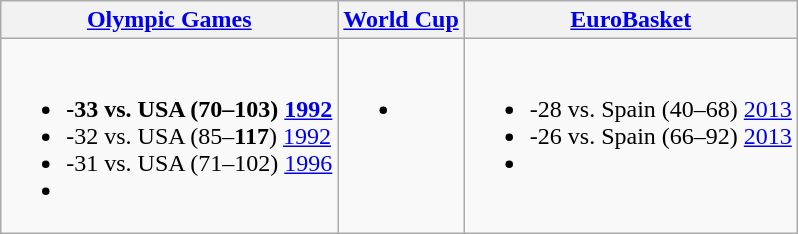<table class="wikitable">
<tr>
<th><a href='#'>Olympic Games</a></th>
<th><a href='#'>World Cup</a></th>
<th><a href='#'>EuroBasket</a></th>
</tr>
<tr style="vertical-align:top;">
<td><br><ul><li><strong>-33 vs. USA (70–103) <a href='#'>1992</a></strong></li><li>-32 vs. USA (85–<strong>117</strong>) <a href='#'>1992</a></li><li>-31 vs. USA (71–102) <a href='#'>1996</a></li><li></li></ul></td>
<td><br><ul><li></li></ul></td>
<td><br><ul><li>-28 vs. Spain (40–68) <a href='#'>2013</a></li><li>-26 vs. Spain (66–92) <a href='#'>2013</a></li><li></li></ul></td>
</tr>
</table>
